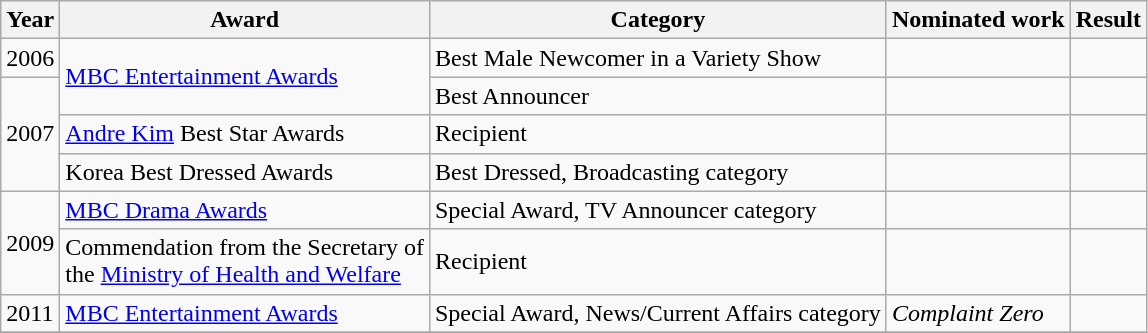<table class="wikitable">
<tr>
<th>Year</th>
<th>Award</th>
<th>Category</th>
<th>Nominated work</th>
<th>Result</th>
</tr>
<tr>
<td>2006</td>
<td rowspan="2"><a href='#'>MBC Entertainment Awards</a></td>
<td>Best Male Newcomer in a Variety Show</td>
<td></td>
<td></td>
</tr>
<tr>
<td rowspan=3>2007</td>
<td>Best Announcer</td>
<td></td>
<td></td>
</tr>
<tr>
<td><a href='#'>Andre Kim</a> Best Star Awards</td>
<td>Recipient</td>
<td></td>
<td></td>
</tr>
<tr>
<td>Korea Best Dressed Awards</td>
<td>Best Dressed, Broadcasting category</td>
<td></td>
<td></td>
</tr>
<tr>
<td rowspan=2>2009</td>
<td><a href='#'>MBC Drama Awards</a></td>
<td>Special Award, TV Announcer category</td>
<td></td>
<td></td>
</tr>
<tr>
<td>Commendation from the Secretary of <br> the <a href='#'>Ministry of Health and Welfare</a></td>
<td>Recipient</td>
<td></td>
<td></td>
</tr>
<tr>
<td>2011</td>
<td><a href='#'>MBC Entertainment Awards</a></td>
<td>Special Award, News/Current Affairs category</td>
<td><em>Complaint Zero</em></td>
<td></td>
</tr>
<tr>
</tr>
</table>
